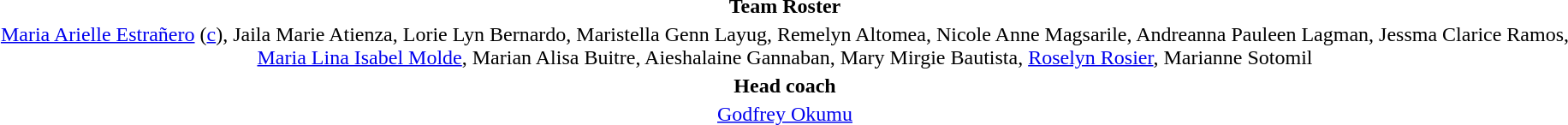<table style="text-align:center; margin-top:2em; margin-left:auto; margin-right:auto">
<tr>
<td><strong>Team Roster</strong></td>
</tr>
<tr>
<td><a href='#'>Maria Arielle Estrañero</a> (<a href='#'>c</a>), Jaila Marie Atienza, Lorie Lyn Bernardo, Maristella Genn Layug, Remelyn Altomea, Nicole Anne Magsarile, Andreanna Pauleen Lagman, Jessma Clarice Ramos, <a href='#'>Maria Lina Isabel Molde</a>, Marian Alisa Buitre, Aieshalaine Gannaban, Mary Mirgie Bautista, <a href='#'>Roselyn Rosier</a>, Marianne Sotomil</td>
</tr>
<tr>
<td><strong>Head coach</strong></td>
</tr>
<tr>
<td> <a href='#'>Godfrey Okumu</a></td>
</tr>
</table>
